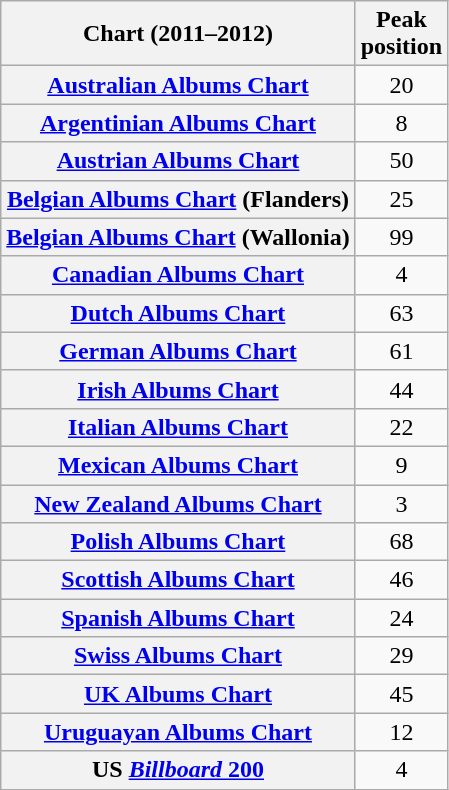<table class="wikitable sortable plainrowheaders">
<tr>
<th style="text-align:center;">Chart (2011–2012)</th>
<th style="text-align:center;">Peak<br>position</th>
</tr>
<tr>
<th scope="row"><a href='#'>Australian Albums Chart</a></th>
<td style="text-align:center;">20</td>
</tr>
<tr>
<th scope="row"><a href='#'>Argentinian Albums Chart</a></th>
<td style="text-align:center;">8</td>
</tr>
<tr>
<th scope="row"><a href='#'>Austrian Albums Chart</a></th>
<td style="text-align:center;">50</td>
</tr>
<tr>
<th scope="row"><a href='#'>Belgian Albums Chart</a> (Flanders)</th>
<td style="text-align:center;">25</td>
</tr>
<tr>
<th scope="row"><a href='#'>Belgian Albums Chart</a> (Wallonia)</th>
<td style="text-align:center;">99</td>
</tr>
<tr>
<th scope="row"><a href='#'>Canadian Albums Chart</a></th>
<td style="text-align:center;">4</td>
</tr>
<tr>
<th scope="row"><a href='#'>Dutch Albums Chart</a></th>
<td style="text-align:center;">63</td>
</tr>
<tr>
<th scope="row"><a href='#'>German Albums Chart</a></th>
<td style="text-align:center;">61</td>
</tr>
<tr>
<th scope="row"><a href='#'>Irish Albums Chart</a></th>
<td style="text-align:center;">44</td>
</tr>
<tr>
<th scope="row"><a href='#'>Italian Albums Chart</a></th>
<td style="text-align:center;">22</td>
</tr>
<tr>
<th scope="row"><a href='#'>Mexican Albums Chart</a></th>
<td style="text-align:center;">9</td>
</tr>
<tr>
<th scope="row"><a href='#'>New Zealand Albums Chart</a></th>
<td style="text-align:center;">3</td>
</tr>
<tr>
<th scope="row"><a href='#'>Polish Albums Chart</a></th>
<td style="text-align:center;">68</td>
</tr>
<tr>
<th scope="row"><a href='#'>Scottish Albums Chart</a></th>
<td style="text-align:center;">46</td>
</tr>
<tr>
<th scope="row"><a href='#'>Spanish Albums Chart</a></th>
<td style="text-align:center;">24</td>
</tr>
<tr>
<th scope="row"><a href='#'>Swiss Albums Chart</a></th>
<td style="text-align:center;">29</td>
</tr>
<tr>
<th scope="row"><a href='#'>UK Albums Chart</a></th>
<td style="text-align:center;">45</td>
</tr>
<tr>
<th scope="row"><a href='#'>Uruguayan Albums Chart</a></th>
<td style="text-align:center;">12</td>
</tr>
<tr>
<th scope="row">US <a href='#'><em>Billboard</em> 200</a></th>
<td style="text-align:center;">4</td>
</tr>
</table>
